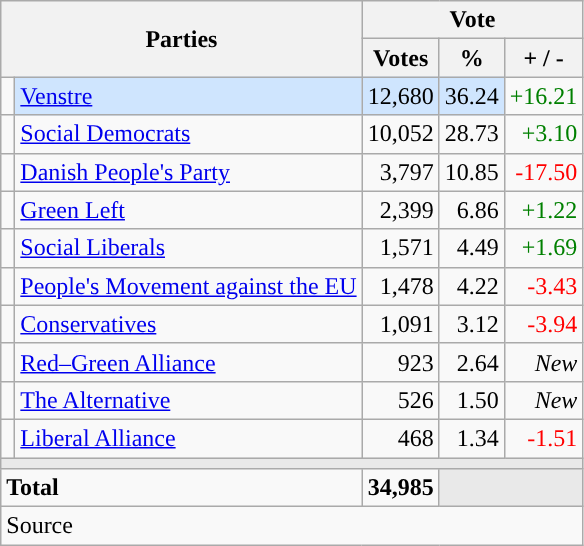<table class="wikitable" style="text-align:right;">
<tr>
<th style="text-align:centre;" rowspan="2" colspan="2" width="225">Parties</th>
<th colspan="3">Vote</th>
</tr>
<tr>
<th width="15">Votes</th>
<th width="15">%</th>
<th width="15">+ / -</th>
</tr>
<tr>
<td width="2" style="color:inherit;background:"></td>
<td bgcolor=#cfe5fe   align="left"><a href='#'>Venstre</a></td>
<td bgcolor=#cfe5fe>12,680</td>
<td bgcolor=#cfe5fe>36.24</td>
<td style=color:green;>+16.21</td>
</tr>
<tr>
<td width="2" style="color:inherit;background:"></td>
<td align="left"><a href='#'>Social Democrats</a></td>
<td>10,052</td>
<td>28.73</td>
<td style=color:green;>+3.10</td>
</tr>
<tr>
<td width="2" style="color:inherit;background:"></td>
<td align="left"><a href='#'>Danish People's Party</a></td>
<td>3,797</td>
<td>10.85</td>
<td style=color:red;>-17.50</td>
</tr>
<tr>
<td width="2" style="color:inherit;background:"></td>
<td align="left"><a href='#'>Green Left</a></td>
<td>2,399</td>
<td>6.86</td>
<td style=color:green;>+1.22</td>
</tr>
<tr>
<td width="2" style="color:inherit;background:"></td>
<td align="left"><a href='#'>Social Liberals</a></td>
<td>1,571</td>
<td>4.49</td>
<td style=color:green;>+1.69</td>
</tr>
<tr>
<td width="2" style="color:inherit;background:"></td>
<td align="left"><a href='#'>People's Movement against the EU</a></td>
<td>1,478</td>
<td>4.22</td>
<td style=color:red;>-3.43</td>
</tr>
<tr>
<td width="2" style="color:inherit;background:"></td>
<td align="left"><a href='#'>Conservatives</a></td>
<td>1,091</td>
<td>3.12</td>
<td style=color:red;>-3.94</td>
</tr>
<tr>
<td width="2" style="color:inherit;background:"></td>
<td align="left"><a href='#'>Red–Green Alliance</a></td>
<td>923</td>
<td>2.64</td>
<td><em>New</em></td>
</tr>
<tr>
<td width="2" style="color:inherit;background:"></td>
<td align="left"><a href='#'>The Alternative</a></td>
<td>526</td>
<td>1.50</td>
<td><em>New</em></td>
</tr>
<tr>
<td width="2" style="color:inherit;background:"></td>
<td align="left"><a href='#'>Liberal Alliance</a></td>
<td>468</td>
<td>1.34</td>
<td style=color:red;>-1.51</td>
</tr>
<tr>
<td colspan="7" bgcolor="#E9E9E9"></td>
</tr>
<tr>
<td align="left" colspan="2"><strong>Total</strong></td>
<td><strong>34,985</strong></td>
<td bgcolor="#E9E9E9" colspan="2"></td>
</tr>
<tr>
<td align="left" colspan="6">Source</td>
</tr>
</table>
